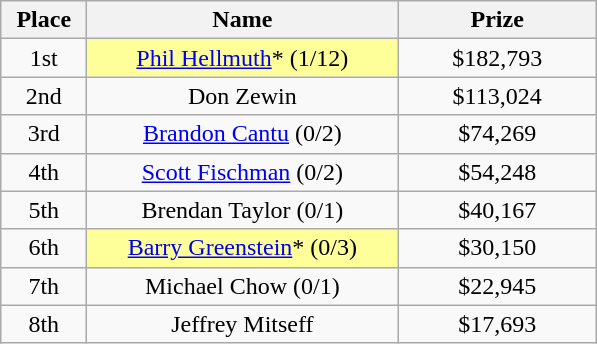<table class="wikitable">
<tr>
<th width="50">Place</th>
<th width="200">Name</th>
<th width="125">Prize</th>
</tr>
<tr>
<td align = "center">1st</td>
<td align = "center" bgcolor="#FFFF99"><a href='#'>Phil Hellmuth</a>* (1/12)</td>
<td align = "center">$182,793</td>
</tr>
<tr>
<td align = "center">2nd</td>
<td align = "center">Don Zewin</td>
<td align = "center">$113,024</td>
</tr>
<tr>
<td align = "center">3rd</td>
<td align = "center"><a href='#'>Brandon Cantu</a> (0/2)</td>
<td align = "center">$74,269</td>
</tr>
<tr>
<td align = "center">4th</td>
<td align = "center"><a href='#'>Scott Fischman</a> (0/2)</td>
<td align = "center">$54,248</td>
</tr>
<tr>
<td align = "center">5th</td>
<td align = "center">Brendan Taylor (0/1)</td>
<td align = "center">$40,167</td>
</tr>
<tr>
<td align = "center">6th</td>
<td align = "center" bgcolor="#FFFF99"><a href='#'>Barry Greenstein</a>* (0/3)</td>
<td align = "center">$30,150</td>
</tr>
<tr>
<td align = "center">7th</td>
<td align = "center">Michael Chow (0/1)</td>
<td align = "center">$22,945</td>
</tr>
<tr>
<td align = "center">8th</td>
<td align = "center">Jeffrey Mitseff</td>
<td align = "center">$17,693</td>
</tr>
</table>
